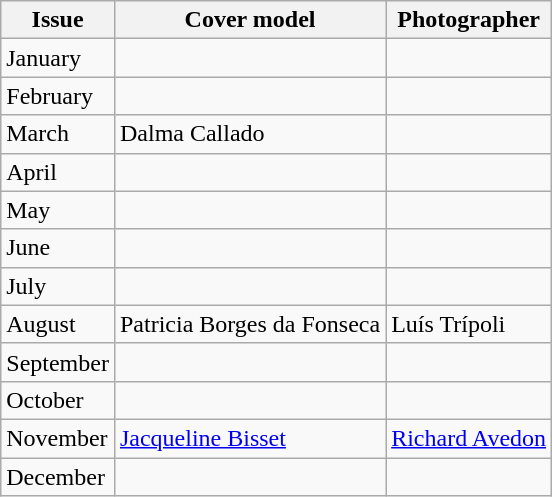<table class="wikitable">
<tr>
<th>Issue</th>
<th>Cover model</th>
<th>Photographer</th>
</tr>
<tr>
<td>January</td>
<td></td>
<td></td>
</tr>
<tr>
<td>February</td>
<td></td>
<td></td>
</tr>
<tr>
<td>March</td>
<td>Dalma Callado</td>
<td></td>
</tr>
<tr>
<td>April</td>
<td></td>
<td></td>
</tr>
<tr>
<td>May</td>
<td></td>
<td></td>
</tr>
<tr>
<td>June</td>
<td></td>
<td></td>
</tr>
<tr>
<td>July</td>
<td></td>
<td></td>
</tr>
<tr>
<td>August</td>
<td>Patricia Borges da Fonseca</td>
<td>Luís Trípoli</td>
</tr>
<tr>
<td>September</td>
<td></td>
<td></td>
</tr>
<tr>
<td>October</td>
<td></td>
<td></td>
</tr>
<tr>
<td>November</td>
<td><a href='#'>Jacqueline Bisset</a></td>
<td><a href='#'>Richard Avedon</a></td>
</tr>
<tr>
<td>December</td>
<td></td>
<td></td>
</tr>
</table>
